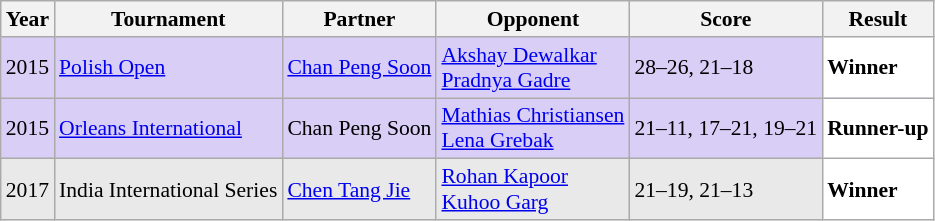<table class="sortable wikitable" style="font-size: 90%;">
<tr>
<th>Year</th>
<th>Tournament</th>
<th>Partner</th>
<th>Opponent</th>
<th>Score</th>
<th>Result</th>
</tr>
<tr style="background:#D8CEF6">
<td align="center">2015</td>
<td align="left"><a href='#'>Polish Open</a></td>
<td align="left"> <a href='#'>Chan Peng Soon</a></td>
<td align="left"> <a href='#'>Akshay Dewalkar</a> <br>  <a href='#'>Pradnya Gadre</a></td>
<td align="left">28–26, 21–18</td>
<td style="text-align:left; background:white"> <strong>Winner</strong></td>
</tr>
<tr style="background:#D8CEF6">
<td align="center">2015</td>
<td align="left"><a href='#'>Orleans International</a></td>
<td align="left"> Chan Peng Soon</td>
<td align="left"> <a href='#'>Mathias Christiansen</a> <br>  <a href='#'>Lena Grebak</a></td>
<td align="left">21–11, 17–21, 19–21</td>
<td style="text-align:left; background:white"> <strong>Runner-up</strong></td>
</tr>
<tr style="background:#E9E9E9">
<td align="center">2017</td>
<td align="left">India International Series</td>
<td align="left"> <a href='#'>Chen Tang Jie</a></td>
<td align="left"> <a href='#'>Rohan Kapoor</a> <br>  <a href='#'>Kuhoo Garg</a></td>
<td align="left">21–19, 21–13</td>
<td style="text-align:left; background:white"> <strong>Winner</strong></td>
</tr>
</table>
